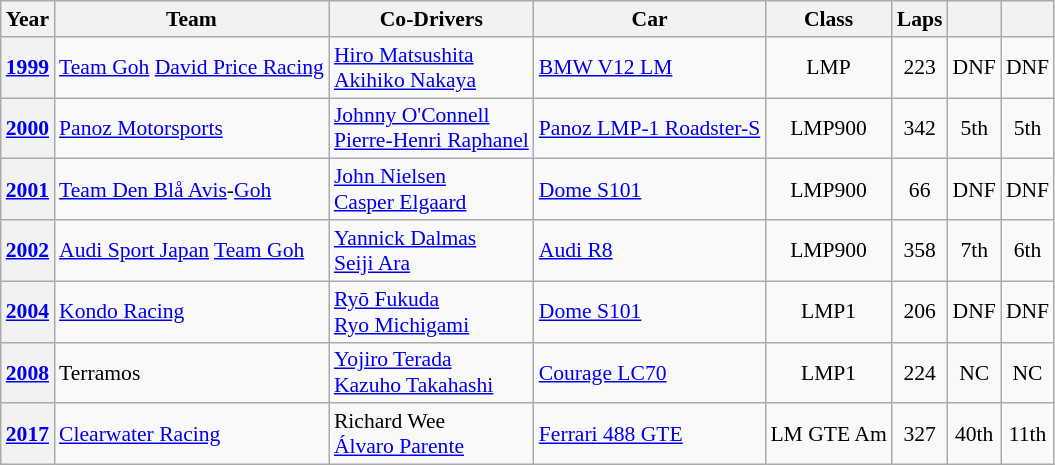<table class="wikitable" style="text-align:center; font-size:90%">
<tr>
<th>Year</th>
<th>Team</th>
<th>Co-Drivers</th>
<th>Car</th>
<th>Class</th>
<th>Laps</th>
<th></th>
<th></th>
</tr>
<tr>
<th><a href='#'>1999</a></th>
<td align="left"> <a href='#'>Team Goh</a> <a href='#'>David Price Racing</a></td>
<td align="left"> <a href='#'>Hiro Matsushita</a><br> <a href='#'>Akihiko Nakaya</a></td>
<td align="left"><a href='#'>BMW V12 LM</a></td>
<td>LMP</td>
<td>223</td>
<td>DNF</td>
<td>DNF</td>
</tr>
<tr>
<th><a href='#'>2000</a></th>
<td align="left"> <a href='#'>Panoz Motorsports</a></td>
<td align="left"> <a href='#'>Johnny O'Connell</a><br> <a href='#'>Pierre-Henri Raphanel</a></td>
<td align="left"><a href='#'>Panoz LMP-1 Roadster-S</a></td>
<td>LMP900</td>
<td>342</td>
<td>5th</td>
<td>5th</td>
</tr>
<tr>
<th><a href='#'>2001</a></th>
<td align="left"> <a href='#'>Team Den Blå Avis</a>-<a href='#'>Goh</a></td>
<td align="left"> <a href='#'>John Nielsen</a><br> <a href='#'>Casper Elgaard</a></td>
<td align="left"><a href='#'>Dome S101</a></td>
<td>LMP900</td>
<td>66</td>
<td>DNF</td>
<td>DNF</td>
</tr>
<tr>
<th><a href='#'>2002</a></th>
<td align="left"> <a href='#'>Audi Sport Japan</a> <a href='#'>Team Goh</a></td>
<td align="left"> <a href='#'>Yannick Dalmas</a><br> <a href='#'>Seiji Ara</a></td>
<td align="left"><a href='#'>Audi R8</a></td>
<td>LMP900</td>
<td>358</td>
<td>7th</td>
<td>6th</td>
</tr>
<tr>
<th><a href='#'>2004</a></th>
<td align="left"> <a href='#'>Kondo Racing</a></td>
<td align="left"> <a href='#'>Ryō Fukuda</a><br> <a href='#'>Ryo Michigami</a></td>
<td align="left"><a href='#'>Dome S101</a></td>
<td>LMP1</td>
<td>206</td>
<td>DNF</td>
<td>DNF</td>
</tr>
<tr>
<th><a href='#'>2008</a></th>
<td align="left"> Terramos</td>
<td align="left"> <a href='#'>Yojiro Terada</a><br> <a href='#'>Kazuho Takahashi</a></td>
<td align="left"><a href='#'>Courage LC70</a></td>
<td>LMP1</td>
<td>224</td>
<td>NC</td>
<td>NC</td>
</tr>
<tr>
<th><a href='#'>2017</a></th>
<td align="left"> <a href='#'>Clearwater Racing</a></td>
<td align="left"> Richard Wee<br> <a href='#'>Álvaro Parente</a></td>
<td align="left"><a href='#'>Ferrari 488 GTE</a></td>
<td>LM GTE Am</td>
<td>327</td>
<td>40th</td>
<td>11th</td>
</tr>
</table>
